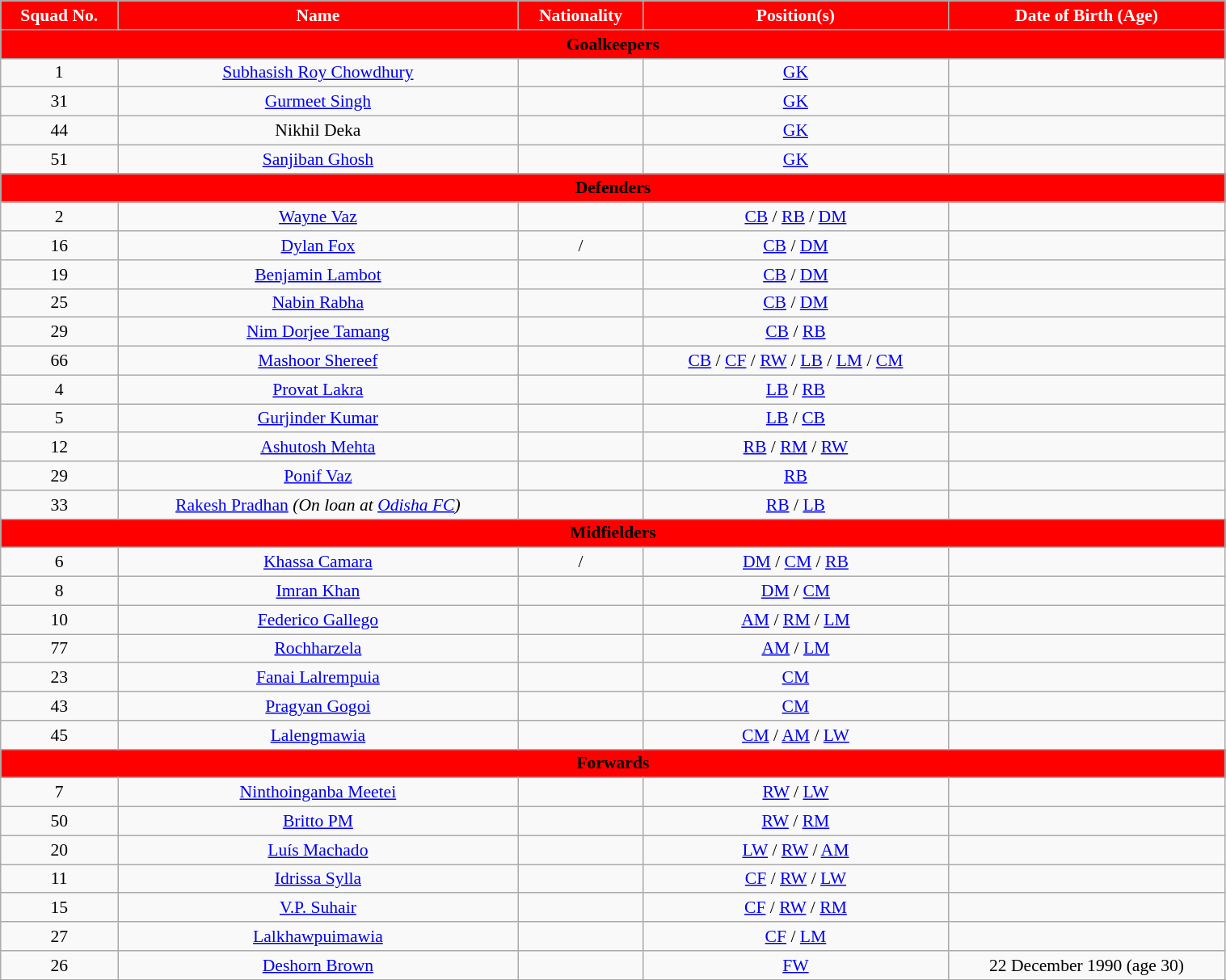<table class="wikitable" style="text-align:center; font-size:90%; width:80%;">
<tr>
<th style="background:#FF0000; color:White; text-align:center;">Squad No.</th>
<th style="background:#FF0000; color:White; text-align:center;">Name</th>
<th style="background:#FF0000; color:White; text-align:center;">Nationality</th>
<th style="background:#FF0000; color:White; text-align:center;">Position(s)</th>
<th style="background:#FF0000; color:White; text-align:center;">Date of Birth (Age)</th>
</tr>
<tr>
<th colspan="5" style="background:#FF0000; text-align:center;"><strong>Goalkeepers</strong></th>
</tr>
<tr>
<td>1</td>
<td><a href='#'>Subhasish Roy Chowdhury</a></td>
<td></td>
<td><a href='#'>GK</a></td>
<td></td>
</tr>
<tr>
<td>31</td>
<td><a href='#'>Gurmeet Singh</a></td>
<td></td>
<td><a href='#'>GK</a></td>
<td></td>
</tr>
<tr>
<td>44</td>
<td>Nikhil Deka</td>
<td></td>
<td><a href='#'>GK</a></td>
<td></td>
</tr>
<tr>
<td>51</td>
<td><a href='#'>Sanjiban Ghosh</a></td>
<td></td>
<td><a href='#'>GK</a></td>
<td></td>
</tr>
<tr>
<th colspan="5" style="background:#FF0000; text-align:center;"><strong>Defenders</strong></th>
</tr>
<tr>
<td>2</td>
<td><a href='#'>Wayne Vaz</a></td>
<td></td>
<td><a href='#'>CB</a> / <a href='#'>RB</a> / <a href='#'>DM</a></td>
<td></td>
</tr>
<tr>
<td>16</td>
<td><a href='#'>Dylan Fox</a></td>
<td> / </td>
<td><a href='#'>CB</a> / <a href='#'>DM</a></td>
<td></td>
</tr>
<tr>
<td>19</td>
<td><a href='#'>Benjamin Lambot</a></td>
<td></td>
<td><a href='#'>CB</a> / <a href='#'>DM</a></td>
<td></td>
</tr>
<tr>
<td>25</td>
<td><a href='#'>Nabin Rabha</a></td>
<td></td>
<td><a href='#'>CB</a> / <a href='#'>DM</a></td>
<td></td>
</tr>
<tr>
<td>29</td>
<td><a href='#'>Nim Dorjee Tamang</a></td>
<td></td>
<td><a href='#'>CB</a> / <a href='#'>RB</a></td>
<td></td>
</tr>
<tr>
<td>66</td>
<td><a href='#'>Mashoor Shereef</a></td>
<td></td>
<td><a href='#'>CB</a> / <a href='#'>CF</a> / <a href='#'>RW</a> / <a href='#'>LB</a> / <a href='#'>LM</a> / <a href='#'>CM</a></td>
<td></td>
</tr>
<tr>
<td>4</td>
<td><a href='#'>Provat Lakra</a></td>
<td></td>
<td><a href='#'>LB</a> / <a href='#'>RB</a></td>
<td></td>
</tr>
<tr>
<td>5</td>
<td><a href='#'>Gurjinder Kumar</a></td>
<td></td>
<td><a href='#'>LB</a> / <a href='#'>CB</a></td>
<td></td>
</tr>
<tr>
<td>12</td>
<td><a href='#'>Ashutosh Mehta</a></td>
<td></td>
<td><a href='#'>RB</a> / <a href='#'>RM</a> / <a href='#'>RW</a></td>
<td></td>
</tr>
<tr>
<td>29</td>
<td><a href='#'>Ponif Vaz</a></td>
<td></td>
<td><a href='#'>RB</a></td>
<td></td>
</tr>
<tr>
<td>33</td>
<td><a href='#'>Rakesh Pradhan</a> <em>(On loan at <a href='#'>Odisha FC</a>)</em></td>
<td></td>
<td><a href='#'>RB</a> / <a href='#'>LB</a></td>
<td></td>
</tr>
<tr>
<th colspan="5" style="background:#FF0000; text-align:center;"><strong>Midfielders</strong></th>
</tr>
<tr>
<td>6</td>
<td><a href='#'>Khassa Camara</a></td>
<td> / </td>
<td><a href='#'>DM</a> / <a href='#'>CM</a> / <a href='#'>RB</a></td>
<td></td>
</tr>
<tr>
<td>8</td>
<td><a href='#'>Imran Khan</a></td>
<td></td>
<td><a href='#'>DM</a> / <a href='#'>CM</a></td>
<td></td>
</tr>
<tr>
<td>10</td>
<td><a href='#'>Federico Gallego</a></td>
<td></td>
<td><a href='#'>AM</a> / <a href='#'>RM</a> / <a href='#'>LM</a></td>
<td></td>
</tr>
<tr>
<td>77</td>
<td><a href='#'>Rochharzela</a></td>
<td></td>
<td><a href='#'>AM</a> / <a href='#'>LM</a></td>
<td></td>
</tr>
<tr>
<td>23</td>
<td><a href='#'>Fanai Lalrempuia</a></td>
<td></td>
<td><a href='#'>CM</a></td>
<td></td>
</tr>
<tr>
<td>43</td>
<td><a href='#'>Pragyan Gogoi</a></td>
<td></td>
<td><a href='#'>CM</a></td>
<td></td>
</tr>
<tr>
<td>45</td>
<td><a href='#'>Lalengmawia</a></td>
<td></td>
<td><a href='#'>CM</a> / <a href='#'>AM</a> / <a href='#'>LW</a></td>
<td></td>
</tr>
<tr>
<th colspan="5" style="background:#FF0000; text-align:center;"><strong>Forwards</strong></th>
</tr>
<tr>
<td>7</td>
<td><a href='#'>Ninthoinganba Meetei</a></td>
<td></td>
<td><a href='#'>RW</a> / <a href='#'>LW</a></td>
<td></td>
</tr>
<tr>
<td>50</td>
<td><a href='#'>Britto PM</a></td>
<td></td>
<td><a href='#'>RW</a> / <a href='#'>RM</a></td>
<td></td>
</tr>
<tr>
<td>20</td>
<td><a href='#'>Luís Machado</a></td>
<td></td>
<td><a href='#'>LW</a> / <a href='#'>RW</a> / <a href='#'>AM</a></td>
<td></td>
</tr>
<tr>
<td>11</td>
<td><a href='#'>Idrissa Sylla</a></td>
<td></td>
<td><a href='#'>CF</a> / <a href='#'>RW</a> / <a href='#'>LW</a></td>
<td></td>
</tr>
<tr>
<td>15</td>
<td><a href='#'>V.P. Suhair</a></td>
<td></td>
<td><a href='#'>CF</a> / <a href='#'>RW</a> / <a href='#'>RM</a></td>
<td></td>
</tr>
<tr>
<td>27</td>
<td><a href='#'>Lalkhawpuimawia</a></td>
<td></td>
<td><a href='#'>CF</a> / <a href='#'>LM</a></td>
<td></td>
</tr>
<tr>
<td>26</td>
<td><a href='#'>Deshorn Brown</a></td>
<td></td>
<td><a href='#'>FW</a></td>
<td>22 December 1990 (age 30)</td>
</tr>
<tr>
</tr>
</table>
